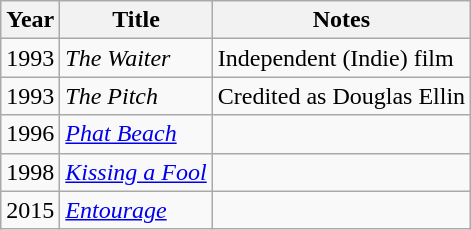<table class="wikitable">
<tr>
<th scope="col">Year</th>
<th scope="col">Title</th>
<th scope="col">Notes</th>
</tr>
<tr>
<td>1993</td>
<td><em>The Waiter</em></td>
<td>Independent (Indie) film</td>
</tr>
<tr>
<td>1993</td>
<td><em>The Pitch</em></td>
<td>Credited as Douglas Ellin</td>
</tr>
<tr>
<td>1996</td>
<td><em><a href='#'>Phat Beach</a></em></td>
<td></td>
</tr>
<tr>
<td>1998</td>
<td><em><a href='#'>Kissing a Fool</a></em></td>
<td></td>
</tr>
<tr>
<td>2015</td>
<td><em><a href='#'>Entourage</a></em></td>
<td></td>
</tr>
</table>
